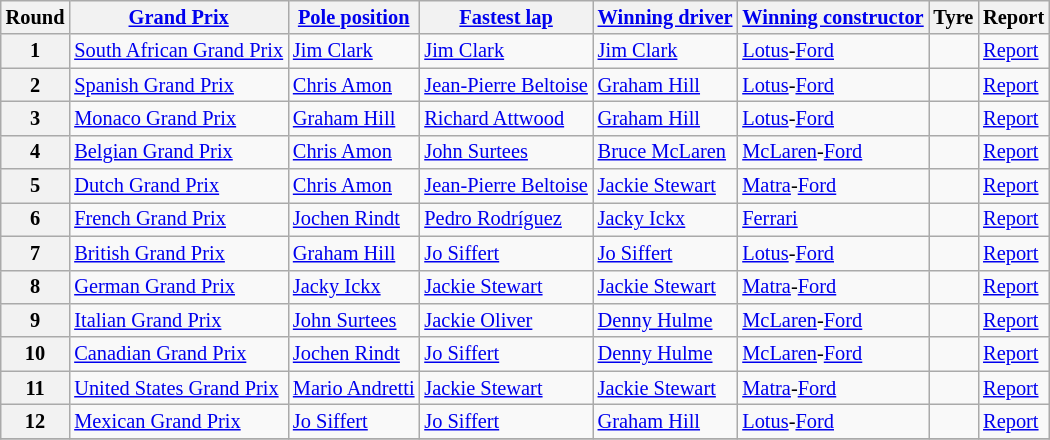<table class="wikitable" style="font-size:85%">
<tr>
<th>Round</th>
<th><a href='#'>Grand Prix</a></th>
<th><a href='#'>Pole position</a></th>
<th><a href='#'>Fastest lap</a></th>
<th><a href='#'>Winning driver</a></th>
<th><a href='#'>Winning constructor</a></th>
<th>Tyre</th>
<th>Report</th>
</tr>
<tr>
<th>1</th>
<td> <a href='#'>South African Grand Prix</a></td>
<td> <a href='#'>Jim Clark</a></td>
<td> <a href='#'>Jim Clark</a></td>
<td> <a href='#'>Jim Clark</a></td>
<td> <a href='#'>Lotus</a>-<a href='#'>Ford</a></td>
<td></td>
<td><a href='#'>Report</a></td>
</tr>
<tr>
<th>2</th>
<td> <a href='#'>Spanish Grand Prix</a></td>
<td> <a href='#'>Chris Amon</a></td>
<td> <a href='#'>Jean-Pierre Beltoise</a></td>
<td> <a href='#'>Graham Hill</a></td>
<td> <a href='#'>Lotus</a>-<a href='#'>Ford</a></td>
<td></td>
<td><a href='#'>Report</a></td>
</tr>
<tr>
<th>3</th>
<td> <a href='#'>Monaco Grand Prix</a></td>
<td> <a href='#'>Graham Hill</a></td>
<td> <a href='#'>Richard Attwood</a></td>
<td> <a href='#'>Graham Hill</a></td>
<td> <a href='#'>Lotus</a>-<a href='#'>Ford</a></td>
<td></td>
<td><a href='#'>Report</a></td>
</tr>
<tr>
<th>4</th>
<td> <a href='#'>Belgian Grand Prix</a></td>
<td> <a href='#'>Chris Amon</a></td>
<td> <a href='#'>John Surtees</a></td>
<td> <a href='#'>Bruce McLaren</a></td>
<td> <a href='#'>McLaren</a>-<a href='#'>Ford</a></td>
<td></td>
<td><a href='#'>Report</a></td>
</tr>
<tr>
<th>5</th>
<td> <a href='#'>Dutch Grand Prix</a></td>
<td> <a href='#'>Chris Amon</a></td>
<td> <a href='#'>Jean-Pierre Beltoise</a></td>
<td> <a href='#'>Jackie Stewart</a></td>
<td> <a href='#'>Matra</a>-<a href='#'>Ford</a></td>
<td></td>
<td><a href='#'>Report</a></td>
</tr>
<tr>
<th>6</th>
<td> <a href='#'>French Grand Prix</a></td>
<td> <a href='#'>Jochen Rindt</a></td>
<td> <a href='#'>Pedro Rodríguez</a></td>
<td> <a href='#'>Jacky Ickx</a></td>
<td> <a href='#'>Ferrari</a></td>
<td></td>
<td><a href='#'>Report</a></td>
</tr>
<tr>
<th>7</th>
<td> <a href='#'>British Grand Prix</a></td>
<td> <a href='#'>Graham Hill</a></td>
<td> <a href='#'>Jo Siffert</a></td>
<td> <a href='#'>Jo Siffert</a></td>
<td> <a href='#'>Lotus</a>-<a href='#'>Ford</a></td>
<td></td>
<td><a href='#'>Report</a></td>
</tr>
<tr>
<th>8</th>
<td> <a href='#'>German Grand Prix</a></td>
<td> <a href='#'>Jacky Ickx</a></td>
<td> <a href='#'>Jackie Stewart</a></td>
<td> <a href='#'>Jackie Stewart</a></td>
<td> <a href='#'>Matra</a>-<a href='#'>Ford</a></td>
<td></td>
<td><a href='#'>Report</a></td>
</tr>
<tr>
<th>9</th>
<td> <a href='#'>Italian Grand Prix</a></td>
<td> <a href='#'>John Surtees</a></td>
<td> <a href='#'>Jackie Oliver</a></td>
<td> <a href='#'>Denny Hulme</a></td>
<td> <a href='#'>McLaren</a>-<a href='#'>Ford</a></td>
<td></td>
<td><a href='#'>Report</a></td>
</tr>
<tr>
<th>10</th>
<td> <a href='#'>Canadian Grand Prix</a></td>
<td> <a href='#'>Jochen Rindt</a></td>
<td> <a href='#'>Jo Siffert</a></td>
<td> <a href='#'>Denny Hulme</a></td>
<td> <a href='#'>McLaren</a>-<a href='#'>Ford</a></td>
<td></td>
<td><a href='#'>Report</a></td>
</tr>
<tr>
<th>11</th>
<td> <a href='#'>United States Grand Prix</a></td>
<td> <a href='#'>Mario Andretti</a></td>
<td> <a href='#'>Jackie Stewart</a></td>
<td> <a href='#'>Jackie Stewart</a></td>
<td> <a href='#'>Matra</a>-<a href='#'>Ford</a></td>
<td></td>
<td><a href='#'>Report</a></td>
</tr>
<tr>
<th>12</th>
<td> <a href='#'>Mexican Grand Prix</a></td>
<td> <a href='#'>Jo Siffert</a></td>
<td> <a href='#'>Jo Siffert</a></td>
<td> <a href='#'>Graham Hill</a></td>
<td> <a href='#'>Lotus</a>-<a href='#'>Ford</a></td>
<td></td>
<td><a href='#'>Report</a></td>
</tr>
<tr>
</tr>
</table>
